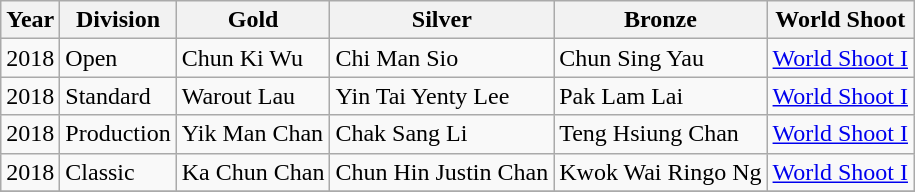<table class="wikitable sortable" style="text-align: left;">
<tr>
<th>Year</th>
<th>Division</th>
<th> Gold</th>
<th> Silver</th>
<th> Bronze</th>
<th>World Shoot</th>
</tr>
<tr>
<td>2018</td>
<td>Open</td>
<td> Chun Ki Wu</td>
<td> Chi Man Sio</td>
<td> Chun Sing Yau</td>
<td><a href='#'>World Shoot I</a></td>
</tr>
<tr>
<td>2018</td>
<td>Standard</td>
<td> Warout Lau</td>
<td> Yin Tai Yenty Lee</td>
<td> Pak Lam Lai</td>
<td><a href='#'>World Shoot I</a></td>
</tr>
<tr>
<td>2018</td>
<td>Production</td>
<td> Yik Man Chan</td>
<td> Chak Sang Li</td>
<td> Teng Hsiung Chan</td>
<td><a href='#'>World Shoot I</a></td>
</tr>
<tr>
<td>2018</td>
<td>Classic</td>
<td> Ka Chun Chan</td>
<td> Chun Hin Justin Chan</td>
<td> Kwok Wai Ringo Ng</td>
<td><a href='#'>World Shoot I</a></td>
</tr>
<tr>
</tr>
</table>
